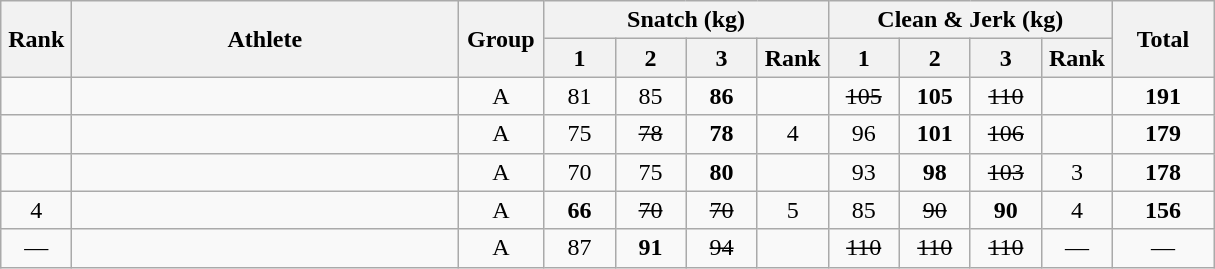<table class = "wikitable" style="text-align:center;">
<tr>
<th rowspan=2 width=40>Rank</th>
<th rowspan=2 width=250>Athlete</th>
<th rowspan=2 width=50>Group</th>
<th colspan=4>Snatch (kg)</th>
<th colspan=4>Clean & Jerk (kg)</th>
<th rowspan=2 width=60>Total</th>
</tr>
<tr>
<th width=40>1</th>
<th width=40>2</th>
<th width=40>3</th>
<th width=40>Rank</th>
<th width=40>1</th>
<th width=40>2</th>
<th width=40>3</th>
<th width=40>Rank</th>
</tr>
<tr>
<td></td>
<td align=left></td>
<td>A</td>
<td>81</td>
<td>85</td>
<td><strong>86</strong></td>
<td></td>
<td><s>105</s></td>
<td><strong>105</strong></td>
<td><s>110</s></td>
<td></td>
<td><strong>191</strong></td>
</tr>
<tr>
<td></td>
<td align=left></td>
<td>A</td>
<td>75</td>
<td><s>78</s></td>
<td><strong>78</strong></td>
<td>4</td>
<td>96</td>
<td><strong>101</strong></td>
<td><s>106</s></td>
<td></td>
<td><strong>179</strong></td>
</tr>
<tr>
<td></td>
<td align=left></td>
<td>A</td>
<td>70</td>
<td>75</td>
<td><strong>80</strong></td>
<td></td>
<td>93</td>
<td><strong>98</strong></td>
<td><s>103</s></td>
<td>3</td>
<td><strong>178</strong></td>
</tr>
<tr>
<td>4</td>
<td align=left></td>
<td>A</td>
<td><strong>66</strong></td>
<td><s>70</s></td>
<td><s>70</s></td>
<td>5</td>
<td>85</td>
<td><s>90</s></td>
<td><strong>90</strong></td>
<td>4</td>
<td><strong>156</strong></td>
</tr>
<tr>
<td>—</td>
<td align=left></td>
<td>A</td>
<td>87</td>
<td><strong>91</strong></td>
<td><s>94</s></td>
<td></td>
<td><s>110</s></td>
<td><s>110</s></td>
<td><s>110</s></td>
<td>—</td>
<td>—</td>
</tr>
</table>
